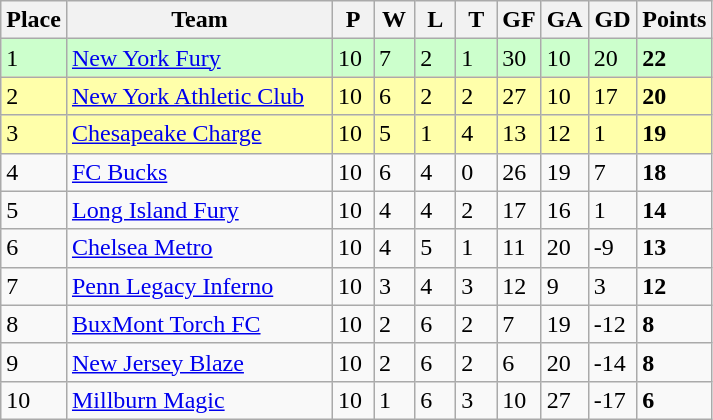<table class="wikitable">
<tr>
<th>Place</th>
<th width="170">Team</th>
<th width="20">P</th>
<th width="20">W</th>
<th width="20">L</th>
<th width="20">T</th>
<th width="20">GF</th>
<th width="20">GA</th>
<th width="25">GD</th>
<th>Points</th>
</tr>
<tr bgcolor=#ccffcc>
<td>1</td>
<td><a href='#'>New York Fury</a></td>
<td>10</td>
<td>7</td>
<td>2</td>
<td>1</td>
<td>30</td>
<td>10</td>
<td>20</td>
<td><strong>22</strong></td>
</tr>
<tr bgcolor=#ffffaa>
<td>2</td>
<td><a href='#'>New York Athletic Club</a></td>
<td>10</td>
<td>6</td>
<td>2</td>
<td>2</td>
<td>27</td>
<td>10</td>
<td>17</td>
<td><strong>20</strong></td>
</tr>
<tr bgcolor=#ffffaa>
<td>3</td>
<td><a href='#'>Chesapeake Charge</a></td>
<td>10</td>
<td>5</td>
<td>1</td>
<td>4</td>
<td>13</td>
<td>12</td>
<td>1</td>
<td><strong>19</strong></td>
</tr>
<tr>
<td>4</td>
<td><a href='#'>FC Bucks</a></td>
<td>10</td>
<td>6</td>
<td>4</td>
<td>0</td>
<td>26</td>
<td>19</td>
<td>7</td>
<td><strong>18</strong></td>
</tr>
<tr>
<td>5</td>
<td><a href='#'>Long Island Fury</a></td>
<td>10</td>
<td>4</td>
<td>4</td>
<td>2</td>
<td>17</td>
<td>16</td>
<td>1</td>
<td><strong>14</strong></td>
</tr>
<tr>
<td>6</td>
<td><a href='#'>Chelsea Metro</a></td>
<td>10</td>
<td>4</td>
<td>5</td>
<td>1</td>
<td>11</td>
<td>20</td>
<td>-9</td>
<td><strong>13</strong></td>
</tr>
<tr>
<td>7</td>
<td><a href='#'>Penn Legacy Inferno</a></td>
<td>10</td>
<td>3</td>
<td>4</td>
<td>3</td>
<td>12</td>
<td>9</td>
<td>3</td>
<td><strong>12</strong></td>
</tr>
<tr>
<td>8</td>
<td><a href='#'>BuxMont Torch FC</a></td>
<td>10</td>
<td>2</td>
<td>6</td>
<td>2</td>
<td>7</td>
<td>19</td>
<td>-12</td>
<td><strong>8</strong></td>
</tr>
<tr>
<td>9</td>
<td><a href='#'>New Jersey Blaze</a></td>
<td>10</td>
<td>2</td>
<td>6</td>
<td>2</td>
<td>6</td>
<td>20</td>
<td>-14</td>
<td><strong>8</strong></td>
</tr>
<tr>
<td>10</td>
<td><a href='#'>Millburn Magic</a></td>
<td>10</td>
<td>1</td>
<td>6</td>
<td>3</td>
<td>10</td>
<td>27</td>
<td>-17</td>
<td><strong>6</strong></td>
</tr>
</table>
